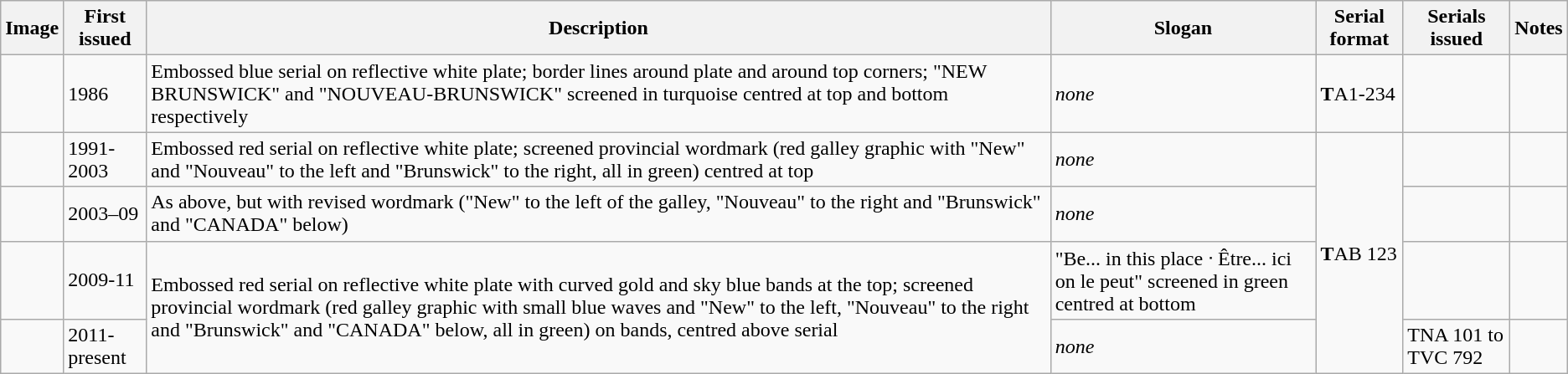<table class="wikitable">
<tr>
<th>Image</th>
<th>First issued</th>
<th>Description</th>
<th>Slogan</th>
<th>Serial format</th>
<th>Serials issued</th>
<th>Notes</th>
</tr>
<tr>
<td></td>
<td>1986</td>
<td>Embossed blue serial on reflective white plate; border lines around plate and around top corners; "NEW BRUNSWICK" and "NOUVEAU-BRUNSWICK" screened in turquoise centred at top and bottom respectively</td>
<td><em>none</em></td>
<td><strong>T</strong>A1-234</td>
<td></td>
<td></td>
</tr>
<tr>
<td></td>
<td>1991-2003</td>
<td>Embossed red serial on reflective white plate; screened provincial wordmark (red galley graphic with "New" and "Nouveau" to the left and "Brunswick" to the right, all in green) centred at top</td>
<td><em>none</em></td>
<td rowspan="4"><strong>T</strong>AB 123</td>
<td></td>
<td></td>
</tr>
<tr>
<td></td>
<td>2003–09</td>
<td>As above, but with revised wordmark ("New" to the left of the galley, "Nouveau" to the right and "Brunswick" and "CANADA" below)</td>
<td><em>none</em></td>
<td></td>
<td></td>
</tr>
<tr>
<td></td>
<td>2009-11</td>
<td rowspan="2">Embossed red serial on reflective white plate with curved gold and sky blue bands at the top; screened provincial wordmark (red galley graphic with small blue waves and "New" to the left, "Nouveau" to the right and "Brunswick" and "CANADA" below, all in green) on bands, centred above serial</td>
<td>"Be... in this place  ᐧ  Être... ici on le peut" screened in green centred at bottom</td>
<td></td>
<td></td>
</tr>
<tr>
<td></td>
<td>2011-present</td>
<td><em>none</em></td>
<td>TNA 101 to TVC 792 </td>
<td></td>
</tr>
</table>
